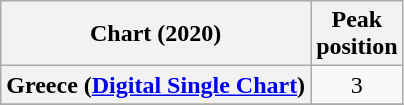<table class="wikitable plainrowheaders" style="text-align:center">
<tr>
<th scope="col">Chart (2020)</th>
<th scope="col">Peak<br> position</th>
</tr>
<tr>
<th scope="row">Greece (<a href='#'>Digital Single Chart</a>)</th>
<td>3</td>
</tr>
<tr>
</tr>
</table>
